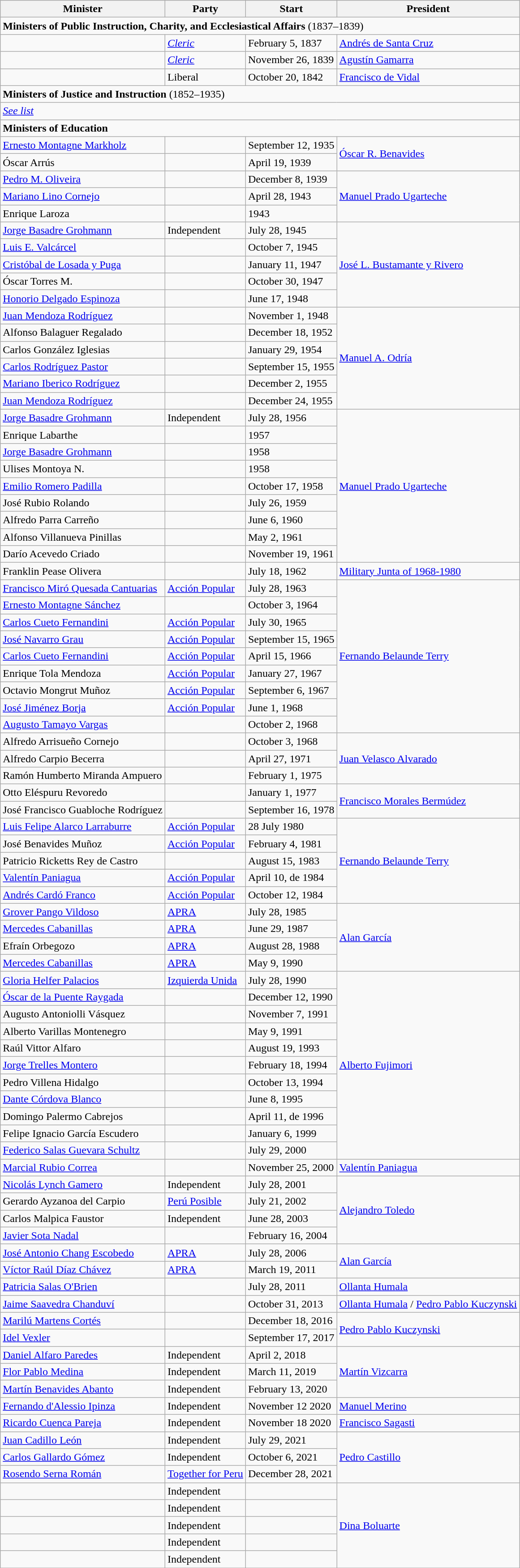<table class="wikitable" border="1" align="center">
<tr bgcolor="#ececec">
<th>Minister</th>
<th>Party</th>
<th>Start</th>
<th>President</th>
</tr>
<tr>
<td colspan=4><div><strong>Ministers of Public Instruction, Charity, and Ecclesiastical Affairs</strong> (1837–1839)</div></td>
</tr>
<tr>
<td></td>
<td><em><a href='#'>Cleric</a></em></td>
<td>February 5, 1837</td>
<td><a href='#'>Andrés de Santa Cruz</a></td>
</tr>
<tr>
<td></td>
<td><em><a href='#'>Cleric</a></em></td>
<td>November 26, 1839</td>
<td><a href='#'>Agustín Gamarra</a></td>
</tr>
<tr>
<td></td>
<td>Liberal</td>
<td>October 20, 1842</td>
<td><a href='#'>Francisco de Vidal</a></td>
</tr>
<tr>
<td colspan=4><div><strong>Ministers of Justice and Instruction</strong> (1852–1935)</div></td>
</tr>
<tr>
<td colspan=4><div><em><a href='#'>See list</a></em></div></td>
</tr>
<tr>
<td colspan=4><div><strong>Ministers of Education</strong></div></td>
</tr>
<tr>
<td><a href='#'>Ernesto Montagne Markholz</a></td>
<td></td>
<td>September 12, 1935</td>
<td rowspan=2><a href='#'>Óscar R. Benavides</a></td>
</tr>
<tr>
<td>Óscar Arrús</td>
<td></td>
<td>April 19, 1939</td>
</tr>
<tr>
<td><a href='#'>Pedro M. Oliveira</a></td>
<td></td>
<td>December 8, 1939</td>
<td rowspan=3><a href='#'>Manuel Prado Ugarteche</a></td>
</tr>
<tr>
<td><a href='#'>Mariano Lino Cornejo</a></td>
<td></td>
<td>April 28, 1943</td>
</tr>
<tr>
<td>Enrique Laroza</td>
<td></td>
<td>1943</td>
</tr>
<tr>
<td><a href='#'>Jorge Basadre Grohmann</a></td>
<td>Independent</td>
<td>July 28, 1945</td>
<td rowspan=5><a href='#'>José L. Bustamante y Rivero</a></td>
</tr>
<tr>
<td><a href='#'>Luis E. Valcárcel</a></td>
<td></td>
<td>October 7, 1945</td>
</tr>
<tr>
<td><a href='#'>Cristóbal de Losada y Puga</a></td>
<td></td>
<td>January 11, 1947</td>
</tr>
<tr>
<td>Óscar Torres M.</td>
<td></td>
<td>October 30, 1947</td>
</tr>
<tr>
<td><a href='#'>Honorio Delgado Espinoza</a></td>
<td></td>
<td>June 17, 1948</td>
</tr>
<tr>
<td><a href='#'>Juan Mendoza Rodríguez</a></td>
<td></td>
<td>November 1, 1948</td>
<td rowspan=6><a href='#'>Manuel A. Odría</a></td>
</tr>
<tr>
<td>Alfonso Balaguer Regalado</td>
<td></td>
<td>December 18, 1952</td>
</tr>
<tr>
<td>Carlos González Iglesias</td>
<td></td>
<td>January 29, 1954</td>
</tr>
<tr>
<td><a href='#'>Carlos Rodríguez Pastor</a></td>
<td></td>
<td>September 15, 1955</td>
</tr>
<tr>
<td><a href='#'>Mariano Iberico Rodríguez</a></td>
<td></td>
<td>December 2, 1955</td>
</tr>
<tr>
<td><a href='#'>Juan Mendoza Rodríguez</a></td>
<td></td>
<td>December 24, 1955</td>
</tr>
<tr>
<td><a href='#'>Jorge Basadre Grohmann</a></td>
<td>Independent</td>
<td>July 28, 1956</td>
<td rowspan=9><a href='#'>Manuel Prado Ugarteche</a></td>
</tr>
<tr>
<td>Enrique Labarthe</td>
<td></td>
<td>1957</td>
</tr>
<tr>
<td><a href='#'>Jorge Basadre Grohmann</a></td>
<td></td>
<td>1958</td>
</tr>
<tr>
<td>Ulises Montoya N.</td>
<td></td>
<td>1958</td>
</tr>
<tr>
<td><a href='#'>Emilio Romero Padilla</a></td>
<td></td>
<td>October 17, 1958</td>
</tr>
<tr>
<td>José Rubio Rolando</td>
<td></td>
<td>July 26, 1959</td>
</tr>
<tr>
<td>Alfredo Parra Carreño</td>
<td></td>
<td>June 6, 1960</td>
</tr>
<tr>
<td>Alfonso Villanueva Pinillas</td>
<td></td>
<td>May 2, 1961</td>
</tr>
<tr>
<td>Darío Acevedo Criado</td>
<td></td>
<td>November 19, 1961</td>
</tr>
<tr>
<td>Franklin Pease Olivera</td>
<td></td>
<td>July 18, 1962</td>
<td><a href='#'>Military Junta of 1968-1980</a></td>
</tr>
<tr>
<td><a href='#'>Francisco Miró Quesada Cantuarias</a></td>
<td><a href='#'>Acción Popular</a></td>
<td>July 28, 1963</td>
<td rowspan=9><a href='#'>Fernando Belaunde Terry</a></td>
</tr>
<tr>
<td><a href='#'>Ernesto Montagne Sánchez</a></td>
<td></td>
<td>October 3, 1964</td>
</tr>
<tr>
<td><a href='#'>Carlos Cueto Fernandini</a></td>
<td><a href='#'>Acción Popular</a></td>
<td>July 30, 1965</td>
</tr>
<tr>
<td><a href='#'>José Navarro Grau</a></td>
<td><a href='#'>Acción Popular</a></td>
<td>September 15, 1965</td>
</tr>
<tr>
<td><a href='#'>Carlos Cueto Fernandini</a></td>
<td><a href='#'>Acción Popular</a></td>
<td>April 15, 1966</td>
</tr>
<tr>
<td>Enrique Tola Mendoza</td>
<td><a href='#'>Acción Popular</a></td>
<td>January 27, 1967</td>
</tr>
<tr>
<td>Octavio Mongrut Muñoz</td>
<td><a href='#'>Acción Popular</a></td>
<td>September 6, 1967</td>
</tr>
<tr>
<td><a href='#'>José Jiménez Borja</a></td>
<td><a href='#'>Acción Popular</a></td>
<td>June 1, 1968</td>
</tr>
<tr>
<td><a href='#'>Augusto Tamayo Vargas</a></td>
<td></td>
<td>October 2, 1968</td>
</tr>
<tr>
<td>Alfredo Arrisueño Cornejo</td>
<td></td>
<td>October 3, 1968</td>
<td rowspan=3><a href='#'>Juan Velasco Alvarado</a></td>
</tr>
<tr>
<td>Alfredo Carpio Becerra</td>
<td></td>
<td>April 27, 1971</td>
</tr>
<tr>
<td>Ramón Humberto Miranda Ampuero</td>
<td></td>
<td>February 1, 1975</td>
</tr>
<tr>
<td>Otto Eléspuru Revoredo</td>
<td></td>
<td>January 1, 1977</td>
<td rowspan=2><a href='#'>Francisco Morales Bermúdez</a></td>
</tr>
<tr>
<td>José Francisco Guabloche Rodríguez</td>
<td></td>
<td>September 16, 1978</td>
</tr>
<tr>
<td><a href='#'>Luis Felipe Alarco Larraburre</a></td>
<td><a href='#'>Acción Popular</a></td>
<td>28 July 1980</td>
<td rowspan=5><a href='#'>Fernando Belaunde Terry</a></td>
</tr>
<tr>
<td>José Benavides Muñoz</td>
<td><a href='#'>Acción Popular</a></td>
<td>February 4, 1981</td>
</tr>
<tr>
<td>Patricio Ricketts Rey de Castro</td>
<td></td>
<td>August 15, 1983</td>
</tr>
<tr>
<td><a href='#'>Valentín Paniagua</a></td>
<td><a href='#'>Acción Popular</a></td>
<td>April 10, de 1984</td>
</tr>
<tr>
<td><a href='#'>Andrés Cardó Franco</a></td>
<td><a href='#'>Acción Popular</a></td>
<td>October 12, 1984</td>
</tr>
<tr>
<td><a href='#'>Grover Pango Vildoso</a></td>
<td><a href='#'>APRA</a></td>
<td>July 28, 1985</td>
<td rowspan=4><a href='#'>Alan García</a></td>
</tr>
<tr>
<td><a href='#'>Mercedes Cabanillas</a></td>
<td><a href='#'>APRA</a></td>
<td>June 29, 1987</td>
</tr>
<tr>
<td>Efraín Orbegozo</td>
<td><a href='#'>APRA</a></td>
<td>August 28, 1988</td>
</tr>
<tr>
<td><a href='#'>Mercedes Cabanillas</a></td>
<td><a href='#'>APRA</a></td>
<td>May 9, 1990</td>
</tr>
<tr>
<td><a href='#'>Gloria Helfer Palacios</a></td>
<td><a href='#'>Izquierda Unida</a></td>
<td>July 28, 1990</td>
<td rowspan=11><a href='#'>Alberto Fujimori</a></td>
</tr>
<tr>
<td><a href='#'>Óscar de la Puente Raygada</a></td>
<td></td>
<td>December 12, 1990</td>
</tr>
<tr>
<td>Augusto Antoniolli Vásquez</td>
<td></td>
<td>November 7, 1991</td>
</tr>
<tr>
<td>Alberto Varillas Montenegro</td>
<td></td>
<td>May 9, 1991</td>
</tr>
<tr>
<td>Raúl Vittor Alfaro</td>
<td></td>
<td>August 19, 1993</td>
</tr>
<tr>
<td><a href='#'>Jorge Trelles Montero</a></td>
<td></td>
<td>February 18, 1994</td>
</tr>
<tr>
<td>Pedro Villena Hidalgo</td>
<td></td>
<td>October 13, 1994</td>
</tr>
<tr>
<td><a href='#'>Dante Córdova Blanco</a></td>
<td></td>
<td>June 8, 1995</td>
</tr>
<tr>
<td>Domingo Palermo Cabrejos</td>
<td></td>
<td>April 11, de 1996</td>
</tr>
<tr>
<td>Felipe Ignacio García Escudero</td>
<td></td>
<td>January 6, 1999</td>
</tr>
<tr>
<td><a href='#'>Federico Salas Guevara Schultz</a></td>
<td></td>
<td>July 29, 2000</td>
</tr>
<tr>
<td><a href='#'>Marcial Rubio Correa</a></td>
<td></td>
<td>November 25, 2000</td>
<td><a href='#'>Valentín Paniagua</a></td>
</tr>
<tr>
<td><a href='#'>Nicolás Lynch Gamero</a></td>
<td>Independent</td>
<td>July 28, 2001</td>
<td rowspan=4><a href='#'>Alejandro Toledo</a></td>
</tr>
<tr>
<td>Gerardo Ayzanoa del Carpio</td>
<td><a href='#'>Perú Posible</a></td>
<td>July 21, 2002</td>
</tr>
<tr>
<td>Carlos Malpica Faustor</td>
<td>Independent</td>
<td>June 28, 2003</td>
</tr>
<tr>
<td><a href='#'>Javier Sota Nadal</a></td>
<td></td>
<td>February 16, 2004</td>
</tr>
<tr>
<td><a href='#'>José Antonio Chang Escobedo</a></td>
<td><a href='#'>APRA</a></td>
<td>July 28, 2006</td>
<td rowspan=2><a href='#'>Alan García</a></td>
</tr>
<tr>
<td><a href='#'>Víctor Raúl Díaz Chávez</a></td>
<td><a href='#'>APRA</a></td>
<td>March 19, 2011</td>
</tr>
<tr>
<td><a href='#'>Patricia Salas O'Brien</a></td>
<td></td>
<td>July 28, 2011</td>
<td rowspan=1><a href='#'>Ollanta Humala</a></td>
</tr>
<tr>
<td><a href='#'>Jaime Saavedra Chanduví</a></td>
<td></td>
<td>October 31, 2013</td>
<td rowspan=1><a href='#'>Ollanta Humala</a> / <a href='#'>Pedro Pablo Kuczynski</a></td>
</tr>
<tr>
<td><a href='#'>Marilú Martens Cortés</a></td>
<td></td>
<td>December 18, 2016</td>
<td rowspan=2><a href='#'>Pedro Pablo Kuczynski</a></td>
</tr>
<tr>
<td><a href='#'>Idel Vexler</a></td>
<td></td>
<td>September 17, 2017</td>
</tr>
<tr>
<td><a href='#'>Daniel Alfaro Paredes</a></td>
<td>Independent</td>
<td>April 2, 2018</td>
<td rowspan=3><a href='#'>Martín Vizcarra</a></td>
</tr>
<tr>
<td><a href='#'>Flor Pablo Medina</a></td>
<td>Independent</td>
<td>March 11, 2019</td>
</tr>
<tr>
<td><a href='#'>Martín Benavides Abanto</a></td>
<td>Independent</td>
<td>February 13, 2020</td>
</tr>
<tr>
<td><a href='#'>Fernando d'Alessio Ipinza</a></td>
<td>Independent</td>
<td>November 12 2020</td>
<td><a href='#'>Manuel Merino</a></td>
</tr>
<tr>
<td><a href='#'>Ricardo Cuenca Pareja</a></td>
<td>Independent</td>
<td>November 18 2020</td>
<td><a href='#'>Francisco Sagasti</a></td>
</tr>
<tr>
<td><a href='#'>Juan Cadillo León</a></td>
<td>Independent</td>
<td>July 29, 2021</td>
<td rowspan=3><a href='#'>Pedro Castillo</a></td>
</tr>
<tr>
<td><a href='#'>Carlos Gallardo Gómez</a></td>
<td>Independent</td>
<td>October 6, 2021</td>
</tr>
<tr>
<td><a href='#'>Rosendo Serna Román</a></td>
<td><a href='#'>Together for Peru</a></td>
<td>December 28, 2021</td>
</tr>
<tr>
<td></td>
<td>Independent</td>
<td></td>
<td rowspan=5><a href='#'>Dina Boluarte</a></td>
</tr>
<tr>
<td></td>
<td>Independent</td>
<td></td>
</tr>
<tr>
<td></td>
<td>Independent</td>
<td></td>
</tr>
<tr>
<td></td>
<td>Independent</td>
<td></td>
</tr>
<tr>
<td></td>
<td>Independent</td>
<td></td>
</tr>
<tr>
</tr>
</table>
